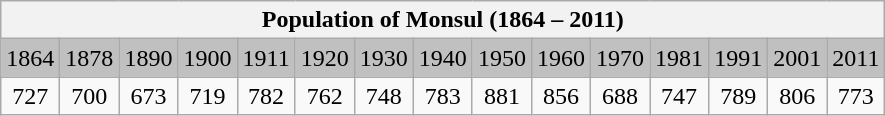<table class="wikitable">
<tr>
<th colspan="15">Population of Monsul  (1864 – 2011) </th>
</tr>
<tr bgcolor="#C0C0C0">
<td align="center">1864</td>
<td align="center">1878</td>
<td align="center">1890</td>
<td align="center">1900</td>
<td align="center">1911</td>
<td align="center">1920</td>
<td align="center">1930</td>
<td align="center">1940</td>
<td align="center">1950</td>
<td align="center">1960</td>
<td align="center">1970</td>
<td align="center">1981</td>
<td align="center">1991</td>
<td align="center">2001</td>
<td align="center">2011</td>
</tr>
<tr>
<td align="center">727</td>
<td align="center">700</td>
<td align="center">673</td>
<td align="center">719</td>
<td align="center">782</td>
<td align="center">762</td>
<td align="center">748</td>
<td align="center">783</td>
<td align="center">881</td>
<td align="center">856</td>
<td align="center">688</td>
<td align="center">747</td>
<td align="center">789</td>
<td align="center">806</td>
<td align="center">773</td>
</tr>
</table>
